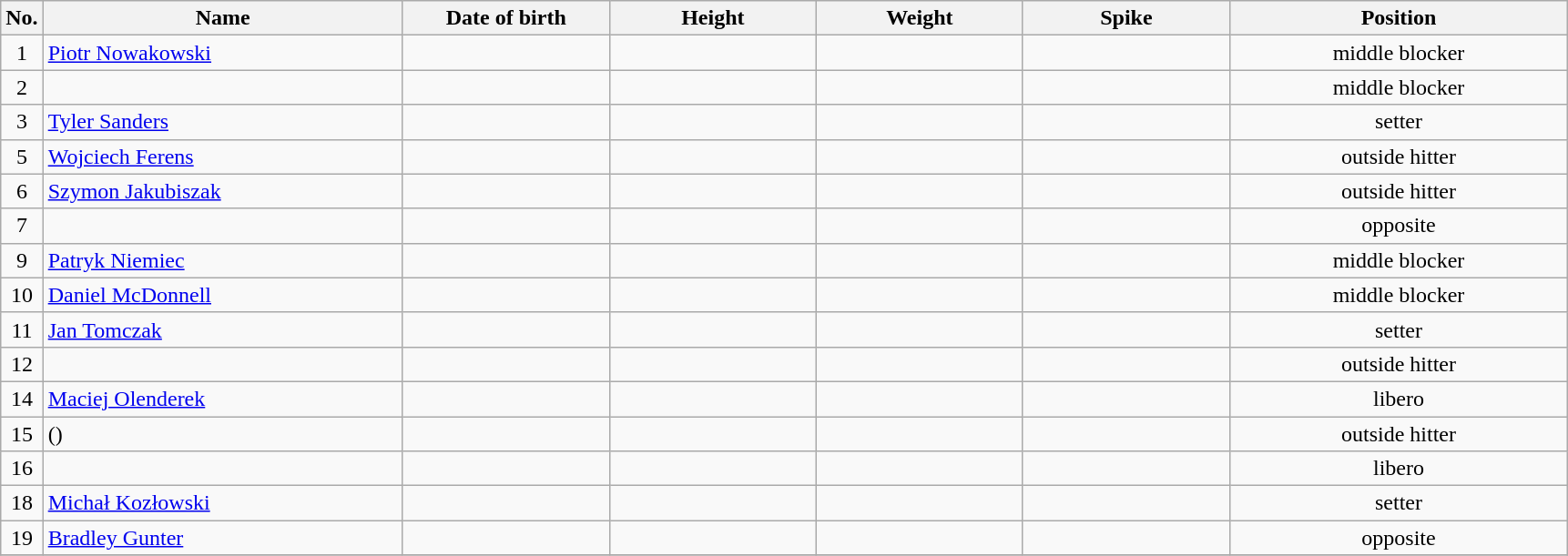<table class="wikitable sortable" style="font-size:100%; text-align:center;">
<tr>
<th>No.</th>
<th style="width:16em">Name</th>
<th style="width:9em">Date of birth</th>
<th style="width:9em">Height</th>
<th style="width:9em">Weight</th>
<th style="width:9em">Spike</th>
<th style="width:15em">Position</th>
</tr>
<tr>
<td>1</td>
<td align=left> <a href='#'>Piotr Nowakowski</a></td>
<td align=right></td>
<td></td>
<td></td>
<td></td>
<td>middle blocker</td>
</tr>
<tr>
<td>2</td>
<td align=left> </td>
<td align=right></td>
<td></td>
<td></td>
<td></td>
<td>middle blocker</td>
</tr>
<tr>
<td>3</td>
<td align=left> <a href='#'>Tyler Sanders</a></td>
<td align=right></td>
<td></td>
<td></td>
<td></td>
<td>setter</td>
</tr>
<tr>
<td>5</td>
<td align=left> <a href='#'>Wojciech Ferens</a></td>
<td align=right></td>
<td></td>
<td></td>
<td></td>
<td>outside hitter</td>
</tr>
<tr>
<td>6</td>
<td align=left> <a href='#'>Szymon Jakubiszak</a></td>
<td align=right></td>
<td></td>
<td></td>
<td></td>
<td>outside hitter</td>
</tr>
<tr>
<td>7</td>
<td align=left> </td>
<td align=right></td>
<td></td>
<td></td>
<td></td>
<td>opposite</td>
</tr>
<tr>
<td>9</td>
<td align=left> <a href='#'>Patryk Niemiec</a></td>
<td align=right></td>
<td></td>
<td></td>
<td></td>
<td>middle blocker</td>
</tr>
<tr>
<td>10</td>
<td align=left> <a href='#'>Daniel McDonnell</a></td>
<td align=right></td>
<td></td>
<td></td>
<td></td>
<td>middle blocker</td>
</tr>
<tr>
<td>11</td>
<td align=left> <a href='#'>Jan Tomczak</a></td>
<td align=right></td>
<td></td>
<td></td>
<td></td>
<td>setter</td>
</tr>
<tr>
<td>12</td>
<td align=left> </td>
<td align=right></td>
<td></td>
<td></td>
<td></td>
<td>outside hitter</td>
</tr>
<tr>
<td>14</td>
<td align=left> <a href='#'>Maciej Olenderek</a></td>
<td align=right></td>
<td></td>
<td></td>
<td></td>
<td>libero</td>
</tr>
<tr>
<td>15</td>
<td align=left>  ()</td>
<td align=right></td>
<td></td>
<td></td>
<td></td>
<td>outside hitter</td>
</tr>
<tr>
<td>16</td>
<td align=left> </td>
<td align=right></td>
<td></td>
<td></td>
<td></td>
<td>libero</td>
</tr>
<tr>
<td>18</td>
<td align=left> <a href='#'>Michał Kozłowski</a></td>
<td align=right></td>
<td></td>
<td></td>
<td></td>
<td>setter</td>
</tr>
<tr>
<td>19</td>
<td align=left> <a href='#'>Bradley Gunter</a></td>
<td align=right></td>
<td></td>
<td></td>
<td></td>
<td>opposite</td>
</tr>
<tr>
</tr>
</table>
